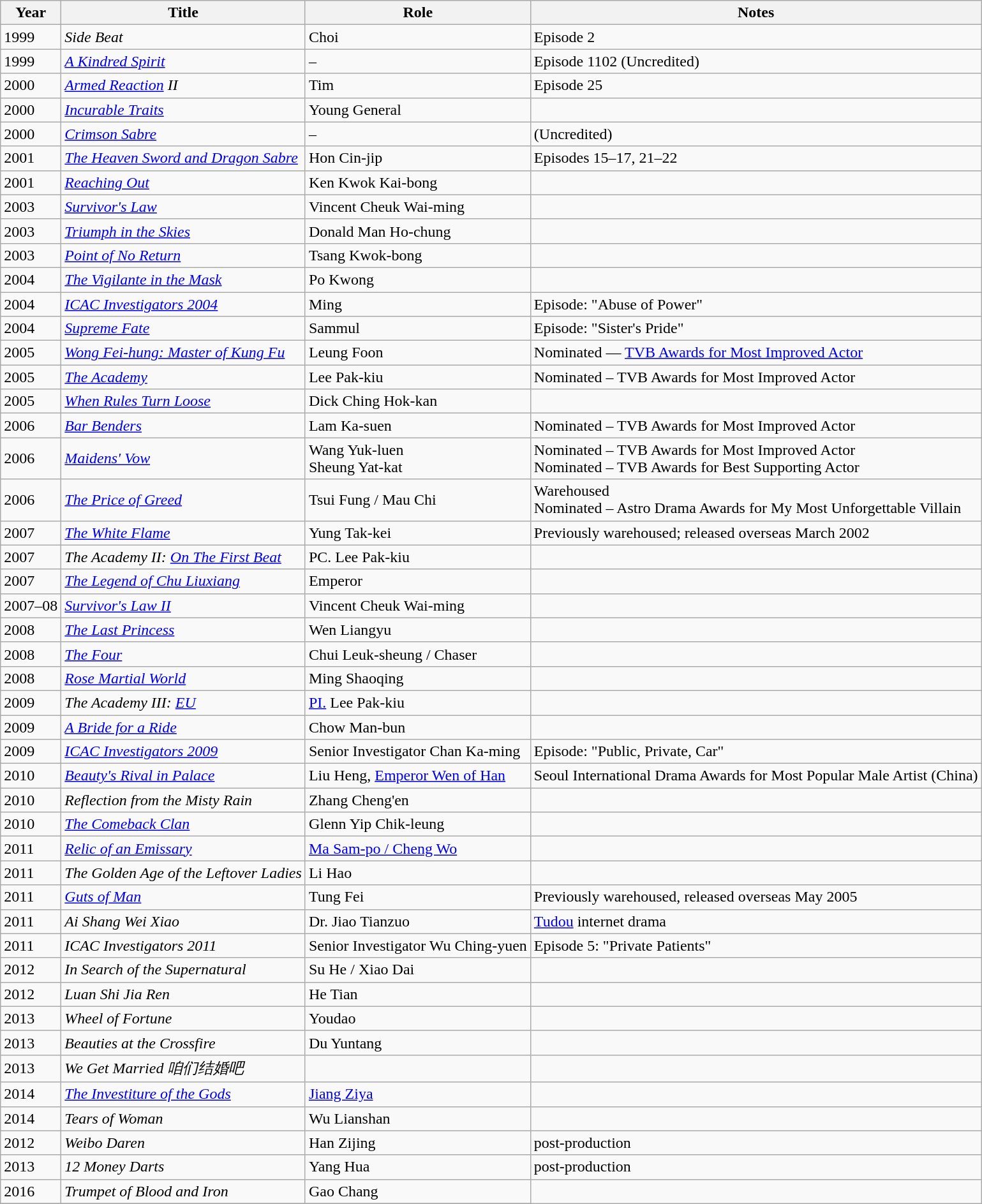<table class="wikitable sortable">
<tr>
<th>Year</th>
<th>Title</th>
<th>Role</th>
<th class="unsortable">Notes</th>
</tr>
<tr>
<td>1999</td>
<td><em>Side Beat</em></td>
<td>Choi</td>
<td>Episode 2</td>
</tr>
<tr>
<td>1999</td>
<td><em><a href='#'>A Kindred Spirit</a></em></td>
<td>–</td>
<td>Episode 1102 (Uncredited)</td>
</tr>
<tr>
<td>2000</td>
<td><em><a href='#'>Armed Reaction</a> II</em></td>
<td>Tim</td>
<td>Episode 25</td>
</tr>
<tr>
<td>2000</td>
<td><em><a href='#'>Incurable Traits</a></em></td>
<td>Young General</td>
<td></td>
</tr>
<tr>
<td>2000</td>
<td><em><a href='#'>Crimson Sabre</a></em></td>
<td>–</td>
<td>(Uncredited)</td>
</tr>
<tr>
<td>2001</td>
<td><em><a href='#'>The Heaven Sword and Dragon Sabre</a></em></td>
<td>Hon Cin-jip</td>
<td>Episodes 15–17, 21–22</td>
</tr>
<tr>
<td>2001</td>
<td><em><a href='#'>Reaching Out</a></em></td>
<td>Ken Kwok Kai-bong</td>
<td></td>
</tr>
<tr>
<td>2003</td>
<td><em><a href='#'>Survivor's Law</a></em></td>
<td>Vincent Cheuk Wai-ming</td>
<td></td>
</tr>
<tr>
<td>2003</td>
<td><em><a href='#'>Triumph in the Skies</a></em></td>
<td>Donald Man Ho-chung</td>
<td></td>
</tr>
<tr>
<td>2003</td>
<td><em><a href='#'>Point of No Return</a></em></td>
<td>Tsang Kwok-bong</td>
<td></td>
</tr>
<tr>
<td>2004</td>
<td><em><a href='#'>The Vigilante in the Mask</a></em></td>
<td>Po Kwong</td>
<td></td>
</tr>
<tr>
<td>2004</td>
<td><em><a href='#'>ICAC Investigators 2004</a></em></td>
<td>Ming</td>
<td>Episode: "Abuse of Power"</td>
</tr>
<tr>
<td>2004</td>
<td><em><a href='#'>Supreme Fate</a></em></td>
<td>Sammul</td>
<td>Episode: "Sister's Pride"</td>
</tr>
<tr>
<td>2005</td>
<td><em><a href='#'>Wong Fei-hung: Master of Kung Fu</a></em></td>
<td>Leung Foon</td>
<td>Nominated — <a href='#'>TVB Awards for Most Improved Actor</a></td>
</tr>
<tr>
<td>2005</td>
<td><em><a href='#'>The Academy</a></em></td>
<td>Lee Pak-kiu</td>
<td>Nominated – TVB Awards for Most Improved Actor</td>
</tr>
<tr>
<td>2005</td>
<td><em><a href='#'>When Rules Turn Loose</a></em></td>
<td>Dick Ching Hok-kan</td>
<td></td>
</tr>
<tr>
<td>2006</td>
<td><em><a href='#'>Bar Benders</a></em></td>
<td>Lam Ka-suen</td>
<td>Nominated – TVB Awards for Most Improved Actor</td>
</tr>
<tr>
<td>2006</td>
<td><em><a href='#'>Maidens' Vow</a></em></td>
<td>Wang Yuk-luen <br>Sheung Yat-kat</td>
<td>Nominated – TVB Awards for Most Improved Actor<br>Nominated – TVB Awards for Best Supporting Actor</td>
</tr>
<tr>
<td>2006</td>
<td><em><a href='#'>The Price of Greed</a></em></td>
<td>Tsui Fung / Mau Chi</td>
<td>Warehoused<br>Nominated – Astro Drama Awards for My Most Unforgettable Villain</td>
</tr>
<tr>
<td>2007</td>
<td><em><a href='#'>The White Flame</a></em></td>
<td>Yung Tak-kei</td>
<td>Previously warehoused; released overseas March 2002</td>
</tr>
<tr>
<td>2007</td>
<td><em>The Academy II: <a href='#'>On The First Beat</a></em></td>
<td>PC. Lee Pak-kiu</td>
<td></td>
</tr>
<tr>
<td>2007</td>
<td><em><a href='#'>The Legend of Chu Liuxiang</a></em></td>
<td>Emperor</td>
<td></td>
</tr>
<tr>
<td>2007–08</td>
<td><em><a href='#'>Survivor's Law II</a></em></td>
<td>Vincent Cheuk Wai-ming</td>
<td></td>
</tr>
<tr>
<td>2008</td>
<td><em><a href='#'>The Last Princess</a></em></td>
<td>Wen Liangyu</td>
<td></td>
</tr>
<tr>
<td>2008</td>
<td><em><a href='#'>The Four</a></em></td>
<td>Chui Leuk-sheung / Chaser</td>
<td></td>
</tr>
<tr>
<td>2008</td>
<td><em><a href='#'>Rose Martial World</a></em></td>
<td>Ming Shaoqing</td>
<td></td>
</tr>
<tr>
<td>2009</td>
<td><em>The Academy III: <a href='#'>EU</a></em></td>
<td><a href='#'>PI.</a> Lee Pak-kiu</td>
<td></td>
</tr>
<tr>
<td>2009</td>
<td><em><a href='#'>A Bride for a Ride</a></em></td>
<td>Chow Man-bun</td>
<td></td>
</tr>
<tr>
<td>2009</td>
<td><em><a href='#'>ICAC Investigators 2009</a></em></td>
<td>Senior Investigator Chan Ka-ming</td>
<td>Episode: "Public, Private, Car"</td>
</tr>
<tr>
<td>2010</td>
<td><em><a href='#'>Beauty's Rival in Palace</a></em></td>
<td>Liu Heng, <a href='#'>Emperor Wen of Han</a></td>
<td>Seoul International Drama Awards for Most Popular Male Artist (China)</td>
</tr>
<tr>
<td>2010</td>
<td><em>Reflection from the Misty Rain</em></td>
<td>Zhang Cheng'en</td>
<td></td>
</tr>
<tr>
<td>2010</td>
<td><em><a href='#'>The Comeback Clan</a></em></td>
<td>Glenn Yip Chik-leung</td>
<td></td>
</tr>
<tr>
<td>2011</td>
<td><em><a href='#'>Relic of an Emissary</a></em></td>
<td><a href='#'>Ma Sam-po / Cheng Wo</a></td>
<td></td>
</tr>
<tr>
<td>2011</td>
<td><em>The Golden Age of the Leftover Ladies</em></td>
<td>Li Hao</td>
<td></td>
</tr>
<tr>
<td>2011</td>
<td><em><a href='#'>Guts of Man</a></em></td>
<td>Tung Fei</td>
<td>Previously warehoused, released overseas May 2005</td>
</tr>
<tr>
<td>2011</td>
<td><em>Ai Shang Wei Xiao</em></td>
<td>Dr. Jiao Tianzuo</td>
<td><a href='#'>Tudou</a> internet drama</td>
</tr>
<tr>
<td>2011</td>
<td><em>ICAC Investigators 2011</em></td>
<td>Senior Investigator Wu Ching-yuen</td>
<td>Episode 5: "Private Patients"</td>
</tr>
<tr>
<td>2012</td>
<td><em>In Search of the Supernatural</em></td>
<td>Su He / Xiao Dai</td>
<td></td>
</tr>
<tr>
<td>2012</td>
<td><em>Luan Shi Jia Ren</em></td>
<td>He Tian</td>
<td></td>
</tr>
<tr>
<td>2013</td>
<td><em>Wheel of Fortune</em></td>
<td>Youdao</td>
<td></td>
</tr>
<tr>
<td>2013</td>
<td><em>Beauties at the Crossfire</em></td>
<td>Du Yuntang</td>
<td></td>
</tr>
<tr>
<td>2013</td>
<td><em>We Get Married 咱们结婚吧</em></td>
<td></td>
</tr>
<tr>
<td>2014</td>
<td><em><a href='#'>The Investiture of the Gods</a></em></td>
<td><a href='#'>Jiang Ziya</a></td>
<td></td>
</tr>
<tr>
<td>2014</td>
<td><em>Tears of Woman</em></td>
<td>Wu Lianshan</td>
<td></td>
</tr>
<tr>
<td>2012</td>
<td><em>Weibo Daren</em></td>
<td>Han Zijing</td>
<td>post-production</td>
</tr>
<tr>
<td>2013</td>
<td><em>12 Money Darts</em></td>
<td>Yang Hua</td>
<td>post-production</td>
</tr>
<tr>
<td>2016</td>
<td><em>Trumpet of Blood and Iron</em></td>
<td>Gao Chang</td>
</tr>
<tr>
</tr>
</table>
